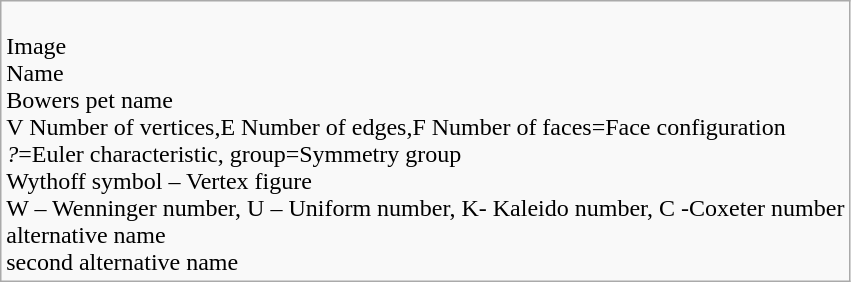<table class="wikitable">
<tr>
<td><br>Image<br>
Name<br>
Bowers pet name<br>
V Number of vertices,E Number of edges,F Number of faces=Face configuration
<br><em>?</em>=Euler characteristic, group=Symmetry group
<br>Wythoff symbol – Vertex figure
<br>W – Wenninger number, U – Uniform number, K- Kaleido number, C -Coxeter number
<br>alternative name
<br>second alternative name</td>
</tr>
</table>
